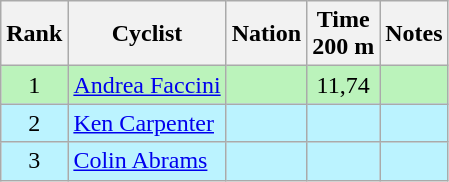<table class="wikitable sortable" style="text-align:center">
<tr>
<th>Rank</th>
<th>Cyclist</th>
<th>Nation</th>
<th>Time<br>200 m</th>
<th>Notes</th>
</tr>
<tr bgcolor=bbf3bb>
<td>1</td>
<td align=left><a href='#'>Andrea Faccini</a></td>
<td align=left></td>
<td>11,74</td>
<td></td>
</tr>
<tr bgcolor=bbf3ff>
<td>2</td>
<td align=left><a href='#'>Ken Carpenter</a></td>
<td align=left></td>
<td></td>
<td></td>
</tr>
<tr bgcolor=bbf3ff>
<td>3</td>
<td align=left><a href='#'>Colin Abrams</a></td>
<td align=left></td>
<td></td>
<td></td>
</tr>
</table>
